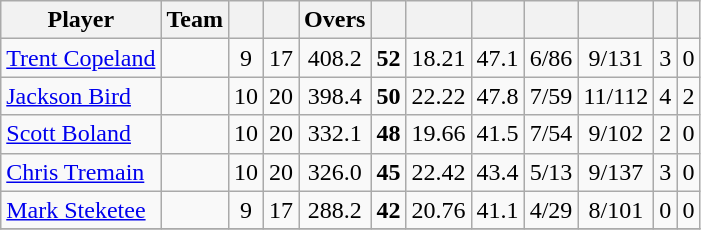<table class="wikitable sortable" style="text-align:center">
<tr>
<th class="unsortable">Player </th>
<th>Team</th>
<th></th>
<th></th>
<th>Overs</th>
<th></th>
<th></th>
<th></th>
<th></th>
<th></th>
<th></th>
<th></th>
</tr>
<tr>
<td style="text-align:left"><a href='#'>Trent Copeland</a></td>
<td style="text-align:left"></td>
<td>9</td>
<td>17</td>
<td>408.2</td>
<td><strong>52</strong></td>
<td>18.21</td>
<td>47.1</td>
<td>6/86</td>
<td>9/131</td>
<td>3</td>
<td>0</td>
</tr>
<tr>
<td style="text-align:left"><a href='#'>Jackson Bird</a></td>
<td style="text-align:left"></td>
<td>10</td>
<td>20</td>
<td>398.4</td>
<td><strong>50</strong></td>
<td>22.22</td>
<td>47.8</td>
<td>7/59</td>
<td>11/112</td>
<td>4</td>
<td>2</td>
</tr>
<tr>
<td style="text-align:left"><a href='#'>Scott Boland</a></td>
<td style="text-align:left"></td>
<td>10</td>
<td>20</td>
<td>332.1</td>
<td><strong>48</strong></td>
<td>19.66</td>
<td>41.5</td>
<td>7/54</td>
<td>9/102</td>
<td>2</td>
<td>0</td>
</tr>
<tr>
<td style="text-align:left"><a href='#'>Chris Tremain</a></td>
<td style="text-align:left"></td>
<td>10</td>
<td>20</td>
<td>326.0</td>
<td><strong>45</strong></td>
<td>22.42</td>
<td>43.4</td>
<td>5/13</td>
<td>9/137</td>
<td>3</td>
<td>0</td>
</tr>
<tr>
<td style="text-align:left"><a href='#'>Mark Steketee</a></td>
<td style="text-align:left"></td>
<td>9</td>
<td>17</td>
<td>288.2</td>
<td><strong>42</strong></td>
<td>20.76</td>
<td>41.1</td>
<td>4/29</td>
<td>8/101</td>
<td>0</td>
<td>0</td>
</tr>
<tr>
</tr>
</table>
